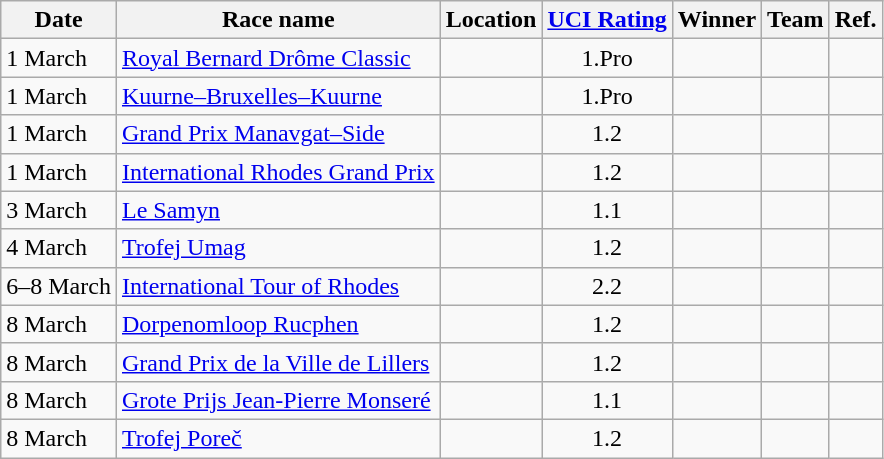<table class="wikitable sortable">
<tr>
<th>Date</th>
<th>Race name</th>
<th>Location</th>
<th><a href='#'>UCI Rating</a></th>
<th>Winner</th>
<th>Team</th>
<th>Ref.</th>
</tr>
<tr>
<td>1 March</td>
<td><a href='#'>Royal Bernard Drôme Classic</a></td>
<td></td>
<td align=center>1.Pro</td>
<td></td>
<td></td>
<td align=center></td>
</tr>
<tr>
<td>1 March</td>
<td><a href='#'>Kuurne–Bruxelles–Kuurne</a></td>
<td></td>
<td align=center>1.Pro</td>
<td></td>
<td></td>
<td align=center></td>
</tr>
<tr>
<td>1 March</td>
<td><a href='#'>Grand Prix Manavgat–Side</a></td>
<td></td>
<td align=center>1.2</td>
<td></td>
<td></td>
<td align=center></td>
</tr>
<tr>
<td>1 March</td>
<td><a href='#'>International Rhodes Grand Prix</a></td>
<td></td>
<td align=center>1.2</td>
<td></td>
<td></td>
<td align=center></td>
</tr>
<tr>
<td>3 March</td>
<td><a href='#'>Le Samyn</a></td>
<td></td>
<td align=center>1.1</td>
<td></td>
<td></td>
<td align=center></td>
</tr>
<tr>
<td>4 March</td>
<td><a href='#'>Trofej Umag</a></td>
<td></td>
<td align=center>1.2</td>
<td></td>
<td></td>
<td align=center></td>
</tr>
<tr>
<td>6–8 March</td>
<td><a href='#'>International Tour of Rhodes</a></td>
<td></td>
<td align=center>2.2</td>
<td></td>
<td></td>
<td align=center></td>
</tr>
<tr>
<td>8 March</td>
<td><a href='#'>Dorpenomloop Rucphen</a></td>
<td></td>
<td align=center>1.2</td>
<td></td>
<td></td>
<td align=center></td>
</tr>
<tr>
<td>8 March</td>
<td><a href='#'>Grand Prix de la Ville de Lillers</a></td>
<td></td>
<td align=center>1.2</td>
<td></td>
<td></td>
<td align=center></td>
</tr>
<tr>
<td>8 March</td>
<td><a href='#'>Grote Prijs Jean-Pierre Monseré</a></td>
<td></td>
<td align=center>1.1</td>
<td></td>
<td></td>
<td align=center></td>
</tr>
<tr>
<td>8 March</td>
<td><a href='#'>Trofej Poreč</a></td>
<td></td>
<td align=center>1.2</td>
<td></td>
<td></td>
<td align=center></td>
</tr>
</table>
